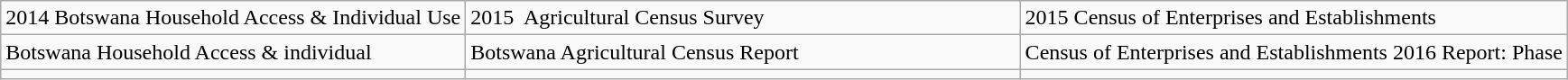<table class="wikitable">
<tr>
<td>2014  Botswana Household Access & Individual Use</td>
<td>2015  Agricultural Census Survey </td>
<td>2015 Census of  Enterprises and Establishments</td>
</tr>
<tr>
<td>Botswana Household Access & individual </td>
<td>Botswana Agricultural Census Report                                           </td>
<td>Census  of Enterprises and Establishments 2016 Report: Phase </td>
</tr>
<tr>
<td></td>
<td></td>
<td></td>
</tr>
</table>
